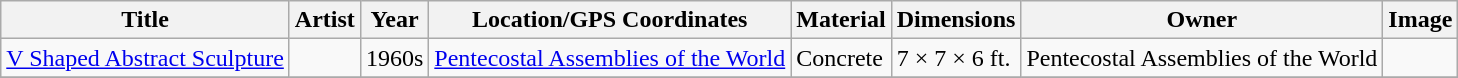<table class="wikitable sortable">
<tr>
<th>Title</th>
<th>Artist</th>
<th>Year</th>
<th>Location/GPS Coordinates</th>
<th>Material</th>
<th>Dimensions</th>
<th>Owner</th>
<th>Image</th>
</tr>
<tr>
<td><a href='#'>V Shaped Abstract Sculpture</a></td>
<td></td>
<td>1960s</td>
<td><a href='#'>Pentecostal Assemblies of the World</a> </td>
<td>Concrete</td>
<td>7 × 7 × 6 ft.</td>
<td>Pentecostal Assemblies of the World</td>
<td></td>
</tr>
<tr>
</tr>
</table>
